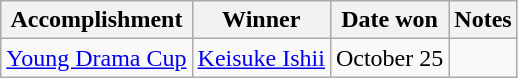<table class="wikitable">
<tr>
<th>Accomplishment</th>
<th>Winner</th>
<th>Date won</th>
<th>Notes</th>
</tr>
<tr>
<td><a href='#'>Young Drama Cup</a></td>
<td><a href='#'>Keisuke Ishii</a></td>
<td>October 25</td>
<td></td>
</tr>
</table>
